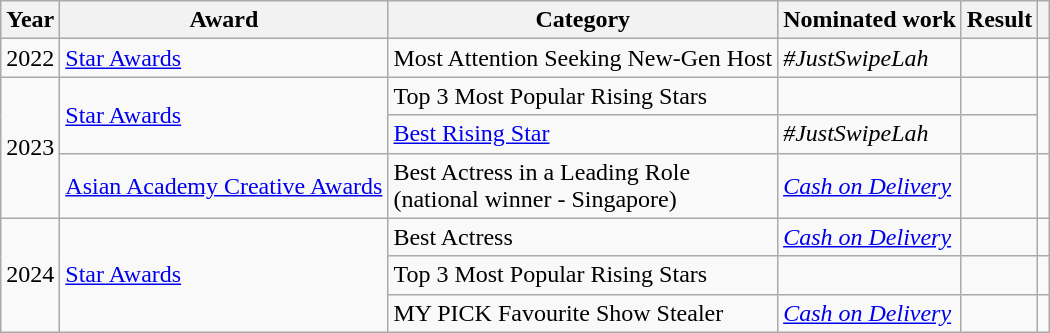<table class="wikitable sortable">
<tr>
<th scope="col">Year</th>
<th scope="col">Award</th>
<th scope="col">Category</th>
<th scope="col">Nominated work</th>
<th scope="col">Result</th>
<th class="unsortable"></th>
</tr>
<tr>
<td>2022</td>
<td><a href='#'>Star Awards</a></td>
<td>Most Attention Seeking New-Gen Host</td>
<td><em>#JustSwipeLah</em></td>
<td></td>
<td></td>
</tr>
<tr>
<td rowspan="3">2023</td>
<td rowspan="2"><a href='#'>Star Awards</a></td>
<td>Top 3 Most Popular Rising Stars</td>
<td></td>
<td></td>
<td rowspan="2"></td>
</tr>
<tr>
<td><a href='#'>Best Rising Star</a></td>
<td><em>#JustSwipeLah</em></td>
<td></td>
</tr>
<tr>
<td><a href='#'>Asian Academy Creative Awards</a></td>
<td>Best Actress in a Leading Role<br> (national winner - Singapore)</td>
<td><em><a href='#'>Cash on Delivery</a></em></td>
<td></td>
<td></td>
</tr>
<tr>
<td rowspan="3">2024</td>
<td rowspan="3"><a href='#'>Star Awards</a></td>
<td>Best Actress</td>
<td><em><a href='#'>Cash on Delivery</a></em> </td>
<td></td>
<td></td>
</tr>
<tr>
<td>Top 3 Most Popular Rising Stars</td>
<td></td>
<td></td>
<td></td>
</tr>
<tr>
<td>MY PICK Favourite Show Stealer</td>
<td><em><a href='#'>Cash on Delivery</a></em> </td>
<td></td>
<td></td>
</tr>
</table>
